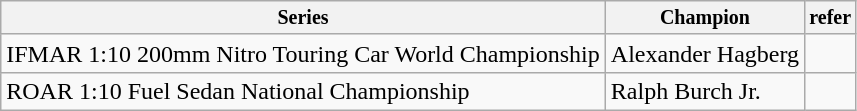<table class="wikitable">
<tr style="font-size:10pt;font-weight:bold">
<th>Series</th>
<th>Champion</th>
<th>refer</th>
</tr>
<tr>
<td>IFMAR 1:10 200mm Nitro Touring Car World Championship</td>
<td> Alexander Hagberg</td>
<td></td>
</tr>
<tr>
<td>ROAR 1:10 Fuel Sedan National Championship</td>
<td> Ralph Burch Jr.</td>
<td></td>
</tr>
</table>
